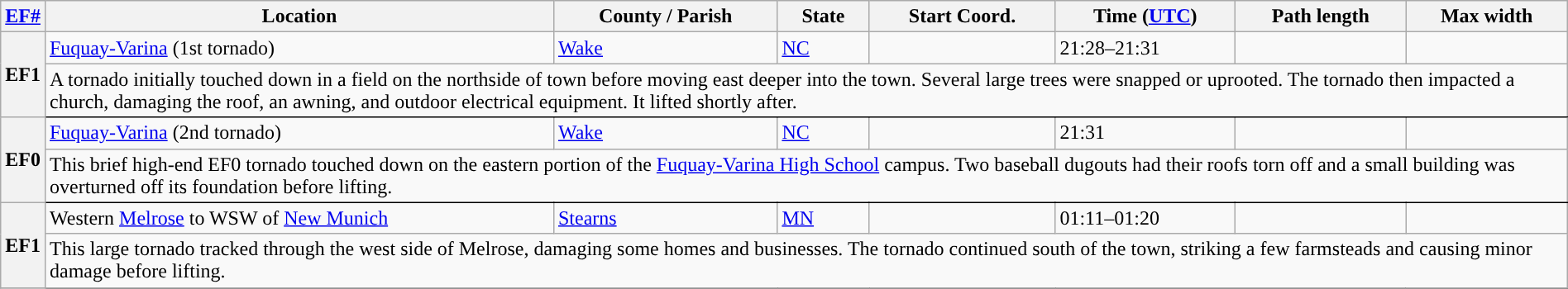<table class="wikitable sortable" style="width:100%;">
<tr>
<th scope="col" width="2%" align="center"><a href='#'>EF#</a></th>
<th scope="col" align="center" class="unsortable">Location</th>
<th scope="col" align="center" class="unsortable">County / Parish</th>
<th scope="col" align="center">State</th>
<th scope="col" align="center">Start Coord.</th>
<th scope="col" align="center">Time (<a href='#'>UTC</a>)</th>
<th scope="col" align="center">Path length</th>
<th scope="col" align="center">Max width</th>
</tr>
<tr>
<th scope="row" rowspan="2" style="background-color:#">EF1</th>
<td><a href='#'>Fuquay-Varina</a> (1st tornado)</td>
<td><a href='#'>Wake</a></td>
<td><a href='#'>NC</a></td>
<td></td>
<td>21:28–21:31</td>
<td></td>
<td></td>
</tr>
<tr class="expand-child">
<td colspan="8" style=" border-bottom: 1px solid black;">A tornado initially touched down in a field on the northside of town before moving east deeper into the town. Several large trees were snapped or uprooted. The tornado then impacted a church, damaging the roof, an awning, and outdoor electrical equipment. It lifted shortly after.</td>
</tr>
<tr>
<th scope="row" rowspan="2" style="background-color:#">EF0</th>
<td><a href='#'>Fuquay-Varina</a> (2nd tornado)</td>
<td><a href='#'>Wake</a></td>
<td><a href='#'>NC</a></td>
<td></td>
<td>21:31</td>
<td></td>
<td></td>
</tr>
<tr class="expand-child">
<td colspan="8" style=" border-bottom: 1px solid black;">This brief high-end EF0 tornado touched down on the eastern portion of the <a href='#'>Fuquay-Varina High School</a> campus. Two baseball dugouts had their roofs torn off and a small building was overturned off its foundation before lifting.</td>
</tr>
<tr>
<th scope="row" rowspan="2" style="background-color:#">EF1</th>
<td>Western <a href='#'>Melrose</a> to WSW of <a href='#'>New Munich</a></td>
<td><a href='#'>Stearns</a></td>
<td><a href='#'>MN</a></td>
<td></td>
<td>01:11–01:20</td>
<td></td>
<td></td>
</tr>
<tr class="expand-child">
<td colspan="8" style=" border-bottom: 1px solid black;">This large tornado tracked through the west side of Melrose, damaging some homes and businesses. The tornado continued south of the town, striking a few farmsteads and causing minor damage before lifting.</td>
</tr>
<tr>
</tr>
</table>
